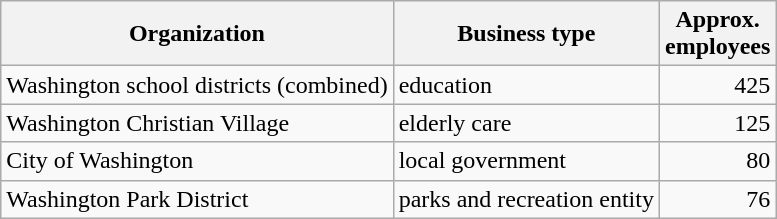<table class="wikitable sortable">
<tr>
<th>Organization</th>
<th>Business type</th>
<th>Approx.<br>employees</th>
</tr>
<tr>
<td>Washington school districts (combined)</td>
<td>education</td>
<td align=right>425</td>
</tr>
<tr>
<td>Washington Christian Village</td>
<td>elderly care</td>
<td align=right>125</td>
</tr>
<tr>
<td>City of Washington</td>
<td>local government</td>
<td align=right>80</td>
</tr>
<tr>
<td>Washington Park District</td>
<td>parks and recreation entity</td>
<td align=right>76</td>
</tr>
</table>
